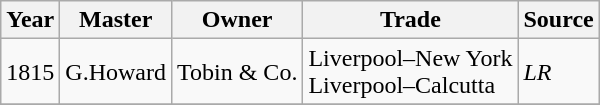<table class=" wikitable">
<tr>
<th>Year</th>
<th>Master</th>
<th>Owner</th>
<th>Trade</th>
<th>Source</th>
</tr>
<tr>
<td>1815</td>
<td>G.Howard</td>
<td>Tobin & Co.</td>
<td>Liverpool–New York<br>Liverpool–Calcutta</td>
<td><em>LR</em></td>
</tr>
<tr>
</tr>
</table>
